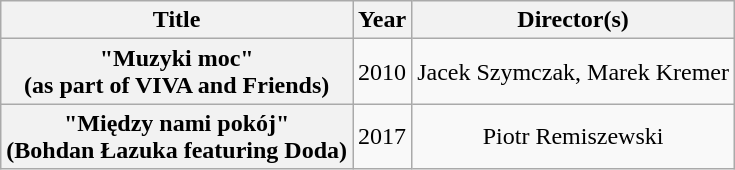<table class="wikitable plainrowheaders" style="text-align:center;">
<tr>
<th scope="col">Title</th>
<th scope="col">Year</th>
<th scope="col">Director(s)</th>
</tr>
<tr>
<th scope="row">"Muzyki moc"<br><span>(as part of VIVA and Friends)</span></th>
<td>2010</td>
<td>Jacek Szymczak, Marek Kremer</td>
</tr>
<tr>
<th scope="row">"Między nami pokój"<br><span>(Bohdan Łazuka featuring Doda)</span></th>
<td>2017</td>
<td>Piotr Remiszewski</td>
</tr>
</table>
